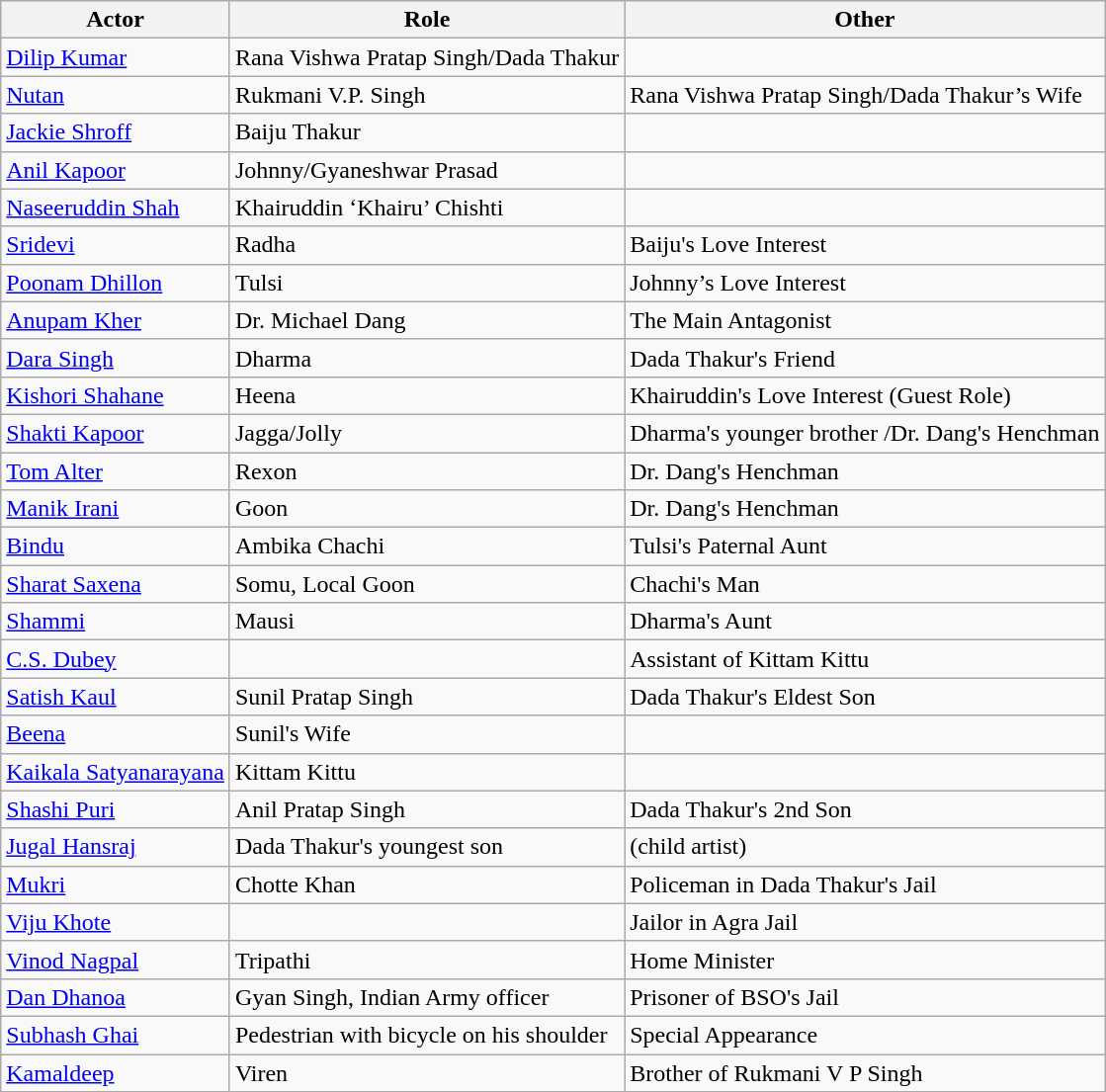<table class="wikitable sortable">
<tr>
<th>Actor</th>
<th>Role</th>
<th>Other</th>
</tr>
<tr>
<td><a href='#'>Dilip Kumar</a></td>
<td>Rana Vishwa Pratap Singh/Dada Thakur</td>
<td></td>
</tr>
<tr>
<td><a href='#'>Nutan</a></td>
<td>Rukmani V.P. Singh</td>
<td>Rana Vishwa Pratap Singh/Dada Thakur’s Wife</td>
</tr>
<tr>
<td><a href='#'>Jackie Shroff</a></td>
<td>Baiju Thakur</td>
<td></td>
</tr>
<tr>
<td><a href='#'>Anil Kapoor</a></td>
<td>Johnny/Gyaneshwar Prasad</td>
<td></td>
</tr>
<tr>
<td><a href='#'>Naseeruddin Shah</a></td>
<td>Khairuddin ‘Khairu’ Chishti</td>
<td></td>
</tr>
<tr>
<td><a href='#'>Sridevi</a></td>
<td>Radha</td>
<td>Baiju's Love Interest</td>
</tr>
<tr>
<td><a href='#'>Poonam Dhillon</a></td>
<td>Tulsi</td>
<td>Johnny’s Love Interest</td>
</tr>
<tr>
<td><a href='#'>Anupam Kher</a></td>
<td>Dr. Michael Dang</td>
<td>The Main Antagonist</td>
</tr>
<tr>
<td><a href='#'>Dara Singh</a></td>
<td>Dharma</td>
<td>Dada Thakur's Friend</td>
</tr>
<tr>
<td><a href='#'>Kishori Shahane</a></td>
<td>Heena</td>
<td>Khairuddin's Love Interest (Guest Role)</td>
</tr>
<tr>
<td><a href='#'>Shakti Kapoor</a></td>
<td>Jagga/Jolly</td>
<td>Dharma's younger brother /Dr. Dang's Henchman</td>
</tr>
<tr>
<td><a href='#'>Tom Alter</a></td>
<td>Rexon</td>
<td>Dr. Dang's Henchman</td>
</tr>
<tr>
<td><a href='#'>Manik Irani</a></td>
<td>Goon</td>
<td>Dr. Dang's Henchman</td>
</tr>
<tr>
<td><a href='#'>Bindu</a></td>
<td>Ambika Chachi</td>
<td>Tulsi's Paternal Aunt</td>
</tr>
<tr>
<td><a href='#'>Sharat Saxena</a></td>
<td>Somu,  Local Goon</td>
<td>Chachi's Man</td>
</tr>
<tr>
<td><a href='#'>Shammi</a></td>
<td>Mausi</td>
<td>Dharma's Aunt</td>
</tr>
<tr>
<td><a href='#'>C.S. Dubey</a></td>
<td></td>
<td>Assistant of Kittam Kittu</td>
</tr>
<tr>
<td><a href='#'>Satish Kaul</a></td>
<td>Sunil Pratap Singh</td>
<td>Dada Thakur's Eldest Son</td>
</tr>
<tr>
<td><a href='#'>Beena</a></td>
<td>Sunil's Wife</td>
<td></td>
</tr>
<tr>
<td><a href='#'>Kaikala Satyanarayana</a></td>
<td>Kittam Kittu</td>
<td></td>
</tr>
<tr>
<td><a href='#'>Shashi Puri</a></td>
<td>Anil Pratap Singh</td>
<td>Dada Thakur's 2nd Son</td>
</tr>
<tr>
<td><a href='#'>Jugal Hansraj</a></td>
<td>Dada Thakur's youngest son</td>
<td>(child artist)</td>
</tr>
<tr>
<td><a href='#'>Mukri</a></td>
<td>Chotte Khan</td>
<td>Policeman in Dada Thakur's Jail</td>
</tr>
<tr>
<td><a href='#'>Viju Khote</a></td>
<td></td>
<td>Jailor in Agra Jail</td>
</tr>
<tr>
<td><a href='#'>Vinod Nagpal</a></td>
<td>Tripathi</td>
<td>Home Minister</td>
</tr>
<tr>
<td><a href='#'>Dan Dhanoa</a></td>
<td>Gyan Singh, Indian Army officer</td>
<td>Prisoner of BSO's Jail</td>
</tr>
<tr>
<td><a href='#'>Subhash Ghai</a></td>
<td>Pedestrian with bicycle on his shoulder</td>
<td>Special Appearance</td>
</tr>
<tr>
<td><a href='#'>Kamaldeep</a></td>
<td>Viren</td>
<td>Brother of Rukmani V P Singh</td>
</tr>
</table>
